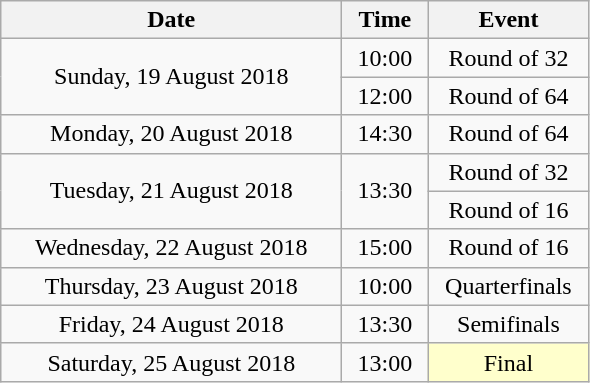<table class = "wikitable" style="text-align:center;">
<tr>
<th width=220>Date</th>
<th width=50>Time</th>
<th width=100>Event</th>
</tr>
<tr>
<td rowspan=2>Sunday, 19 August 2018</td>
<td>10:00</td>
<td>Round of 32</td>
</tr>
<tr>
<td>12:00</td>
<td>Round of 64</td>
</tr>
<tr>
<td>Monday, 20 August 2018</td>
<td>14:30</td>
<td>Round of 64</td>
</tr>
<tr>
<td rowspan=2>Tuesday, 21 August 2018</td>
<td rowspan=2>13:30</td>
<td>Round of 32</td>
</tr>
<tr>
<td>Round of 16</td>
</tr>
<tr>
<td>Wednesday, 22 August 2018</td>
<td>15:00</td>
<td>Round of 16</td>
</tr>
<tr>
<td>Thursday, 23 August 2018</td>
<td>10:00</td>
<td>Quarterfinals</td>
</tr>
<tr>
<td>Friday, 24 August 2018</td>
<td>13:30</td>
<td>Semifinals</td>
</tr>
<tr>
<td>Saturday, 25 August 2018</td>
<td>13:00</td>
<td bgcolor=ffffcc>Final</td>
</tr>
</table>
